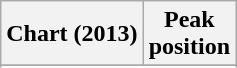<table class="wikitable sortable">
<tr>
<th>Chart (2013)</th>
<th>Peak<br>position</th>
</tr>
<tr>
</tr>
<tr>
</tr>
</table>
